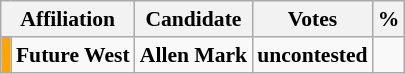<table class="wikitable col4right col5right" style="font-size:90%">
<tr>
<th colspan="2">Affiliation</th>
<th>Candidate</th>
<th>Votes</th>
<th>%</th>
</tr>
<tr>
<td style="background:#ffa500"></td>
<td><strong>Future West</strong></td>
<td><strong>Allen Mark</strong></td>
<td><strong>uncontested</strong></td>
<td></td>
</tr>
</table>
